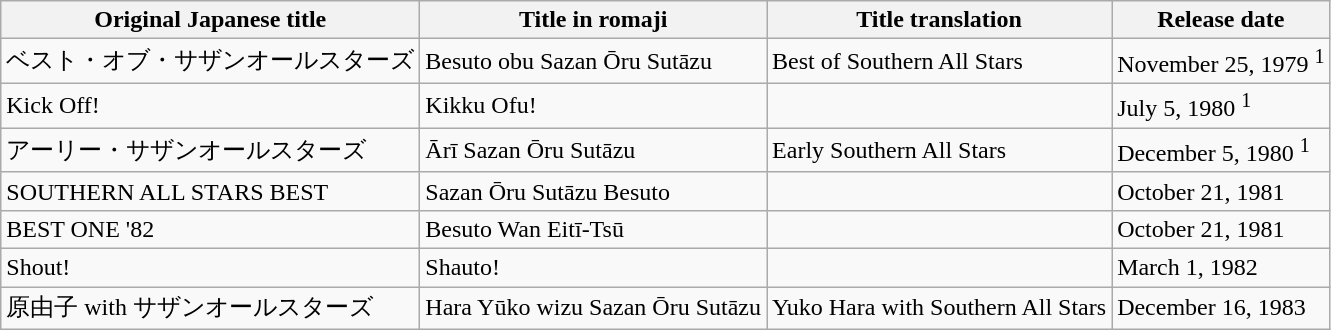<table class="wikitable">
<tr>
<th>Original Japanese title</th>
<th>Title in romaji</th>
<th>Title translation</th>
<th>Release date</th>
</tr>
<tr>
<td>ベスト・オブ・サザンオールスターズ</td>
<td>Besuto obu Sazan Ōru Sutāzu</td>
<td>Best of Southern All Stars</td>
<td>November 25, 1979 <sup>1</sup></td>
</tr>
<tr>
<td>Kick Off!</td>
<td>Kikku Ofu!</td>
<td></td>
<td>July 5, 1980 <sup>1</sup></td>
</tr>
<tr>
<td>アーリー・サザンオールスターズ</td>
<td>Ārī Sazan Ōru Sutāzu</td>
<td>Early Southern All Stars</td>
<td>December 5, 1980 <sup>1</sup></td>
</tr>
<tr>
<td>SOUTHERN ALL STARS BEST</td>
<td>Sazan Ōru Sutāzu Besuto</td>
<td></td>
<td>October 21, 1981</td>
</tr>
<tr>
<td>BEST ONE '82</td>
<td>Besuto Wan Eitī-Tsū</td>
<td></td>
<td>October 21, 1981</td>
</tr>
<tr>
<td>Shout!</td>
<td>Shauto!</td>
<td></td>
<td>March 1, 1982</td>
</tr>
<tr>
<td>原由子 with サザンオールスターズ</td>
<td>Hara Yūko wizu Sazan Ōru Sutāzu</td>
<td>Yuko Hara with Southern All Stars</td>
<td>December 16, 1983</td>
</tr>
</table>
